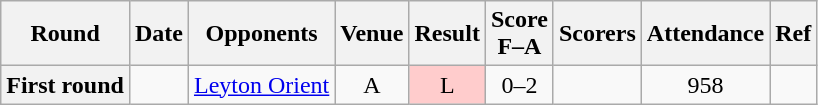<table class="wikitable plainrowheaders sortable" style="text-align:center">
<tr>
<th scope="col">Round</th>
<th scope="col">Date</th>
<th scope="col">Opponents</th>
<th scope="col">Venue</th>
<th scope="col">Result</th>
<th scope="col">Score<br>F–A</th>
<th scope="col" class="unsortable">Scorers</th>
<th scope="col">Attendance</th>
<th scope="col" class="unsortable">Ref</th>
</tr>
<tr>
<th scope="row">First round</th>
<td align="left"></td>
<td align="left"><a href='#'>Leyton Orient</a></td>
<td>A</td>
<td style="background-color:#FFCCCC">L</td>
<td>0–2</td>
<td align="left"></td>
<td>958</td>
<td></td>
</tr>
</table>
